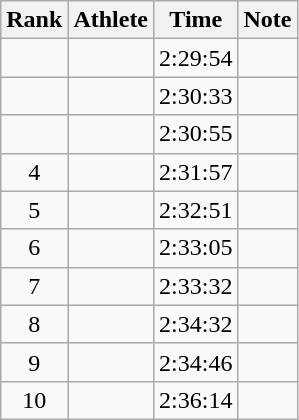<table class="wikitable" style="text-align:center;">
<tr>
<th>Rank</th>
<th>Athlete</th>
<th>Time</th>
<th>Note</th>
</tr>
<tr>
<td></td>
<td align=left></td>
<td>2:29:54</td>
<td></td>
</tr>
<tr>
<td></td>
<td align=left></td>
<td>2:30:33</td>
<td></td>
</tr>
<tr>
<td></td>
<td align=left></td>
<td>2:30:55</td>
<td></td>
</tr>
<tr>
<td>4</td>
<td align=left></td>
<td>2:31:57</td>
<td></td>
</tr>
<tr>
<td>5</td>
<td align=left></td>
<td>2:32:51</td>
<td></td>
</tr>
<tr>
<td>6</td>
<td align=left></td>
<td>2:33:05</td>
<td></td>
</tr>
<tr>
<td>7</td>
<td align=left></td>
<td>2:33:32</td>
<td></td>
</tr>
<tr>
<td>8</td>
<td align=left></td>
<td>2:34:32</td>
<td></td>
</tr>
<tr>
<td>9</td>
<td align=left></td>
<td>2:34:46</td>
<td></td>
</tr>
<tr>
<td>10</td>
<td align=left></td>
<td>2:36:14</td>
<td></td>
</tr>
</table>
